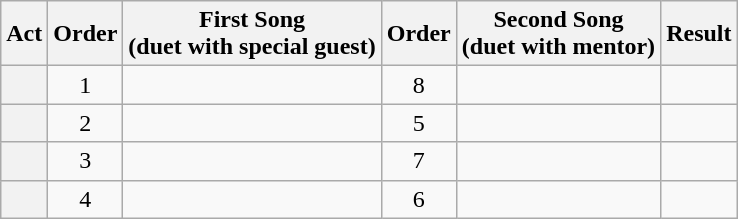<table class="wikitable plainrowheaders" style="text-align:center;">
<tr>
<th scope="col">Act</th>
<th scope="col">Order</th>
<th scope="col">First Song<br>(duet with special guest)</th>
<th scope="col">Order</th>
<th scope="col">Second Song<br>(duet with mentor)</th>
<th scope="col">Result</th>
</tr>
<tr>
<th scope="row"></th>
<td>1</td>
<td></td>
<td>8</td>
<td></td>
<td></td>
</tr>
<tr>
<th scope="row"></th>
<td>2</td>
<td></td>
<td>5</td>
<td></td>
<td></td>
</tr>
<tr>
<th scope="row"></th>
<td>3</td>
<td></td>
<td>7</td>
<td></td>
<td></td>
</tr>
<tr>
<th scope="row"></th>
<td>4</td>
<td></td>
<td>6</td>
<td></td>
<td></td>
</tr>
</table>
